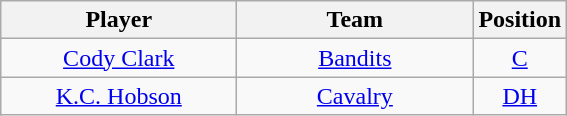<table class="wikitable" style="text-align:center;">
<tr>
<th scope="col" width=150>Player</th>
<th scope="col" width=150>Team</th>
<th scope="col" width=50>Position</th>
</tr>
<tr>
<td><a href='#'>Cody Clark</a></td>
<td><a href='#'>Bandits</a></td>
<td><a href='#'>C</a></td>
</tr>
<tr>
<td><a href='#'>K.C. Hobson</a></td>
<td><a href='#'>Cavalry</a></td>
<td><a href='#'>DH</a></td>
</tr>
</table>
